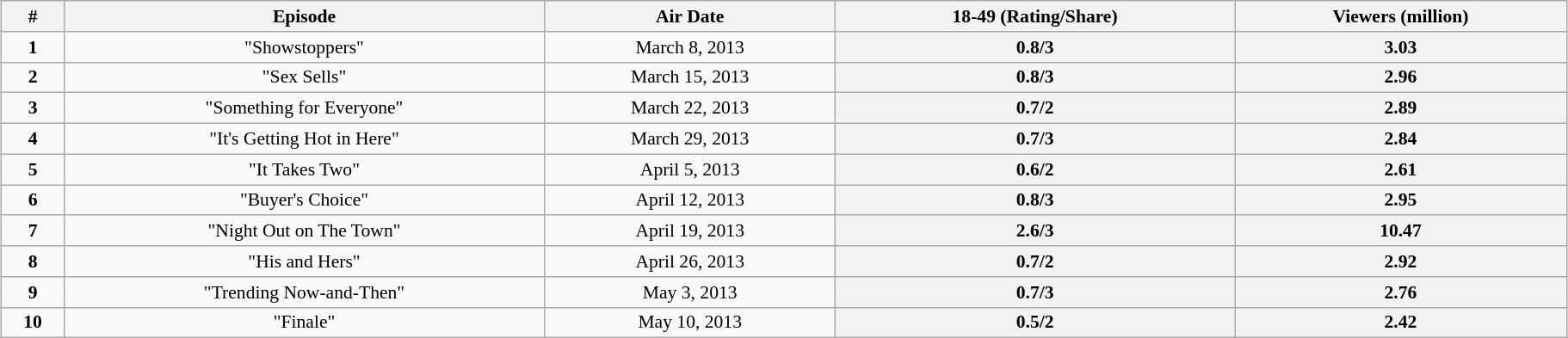<table class="wikitable" style="font-size:90%; text-align:center; width: 96%; margin-left: auto; margin-right: auto;">
<tr>
<th>#</th>
<th>Episode</th>
<th>Air Date</th>
<th>18-49 (Rating/Share)</th>
<th>Viewers (million)</th>
</tr>
<tr>
<td style="text-align:center"><strong>1</strong></td>
<td>"Showstoppers"</td>
<td>March 8, 2013</td>
<th style="text-align:center">0.8/3</th>
<th style="text-align:center">3.03</th>
</tr>
<tr>
<td style="text-align:center"><strong>2</strong></td>
<td>"Sex Sells"</td>
<td>March 15, 2013</td>
<th style="text-align:center">0.8/3</th>
<th style="text-align:center">2.96</th>
</tr>
<tr>
<td style="text-align:center"><strong>3</strong></td>
<td>"Something for Everyone"</td>
<td>March 22, 2013</td>
<th style="text-align:center">0.7/2</th>
<th style="text-align:center">2.89</th>
</tr>
<tr>
<td style="text-align:center"><strong>4</strong></td>
<td>"It's Getting Hot in Here"</td>
<td>March 29, 2013</td>
<th style="text-align:center">0.7/3</th>
<th style="text-align:center">2.84</th>
</tr>
<tr>
<td style="text-align:center"><strong>5</strong></td>
<td>"It Takes Two"</td>
<td>April 5, 2013</td>
<th style="text-align:center">0.6/2</th>
<th style="text-align:center">2.61</th>
</tr>
<tr>
<td style="text-align:center"><strong>6</strong></td>
<td>"Buyer's Choice"</td>
<td>April 12, 2013</td>
<th style="text-align:center">0.8/3</th>
<th style="text-align:center">2.95</th>
</tr>
<tr>
<td style="text-align:center"><strong>7</strong></td>
<td>"Night Out on The Town"</td>
<td>April 19, 2013</td>
<th style="text-align:center">2.6/3</th>
<th style="text-align:center">10.47</th>
</tr>
<tr>
<td style="text-align:center"><strong>8</strong></td>
<td>"His and Hers"</td>
<td>April 26, 2013</td>
<th style="text-align:center">0.7/2</th>
<th style="text-align:center">2.92</th>
</tr>
<tr>
<td style="text-align:center"><strong>9</strong></td>
<td>"Trending Now-and-Then"</td>
<td>May 3, 2013</td>
<th style="text-align:center">0.7/3</th>
<th style="text-align:center">2.76</th>
</tr>
<tr>
<td style="text-align:center"><strong>10</strong></td>
<td>"Finale"</td>
<td>May 10, 2013</td>
<th style="text-align:center">0.5/2</th>
<th style="text-align:center">2.42</th>
</tr>
</table>
